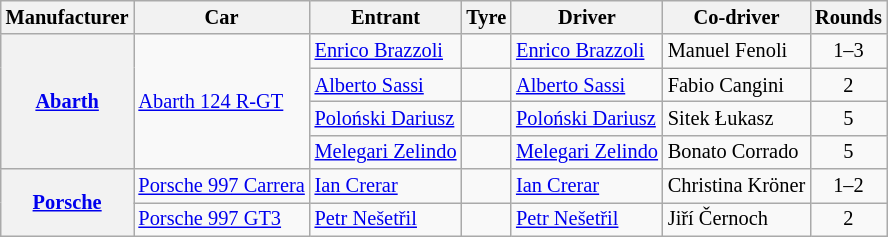<table class="wikitable" style="font-size:85%">
<tr>
<th>Manufacturer</th>
<th>Car</th>
<th>Entrant</th>
<th>Tyre</th>
<th>Driver</th>
<th>Co-driver</th>
<th>Rounds</th>
</tr>
<tr>
<th rowspan="4"><a href='#'>Abarth</a></th>
<td rowspan="4"><a href='#'>Abarth 124 R-GT</a></td>
<td> <a href='#'>Enrico Brazzoli</a></td>
<td></td>
<td> <a href='#'>Enrico Brazzoli</a></td>
<td> Manuel Fenoli</td>
<td align="center">1–3</td>
</tr>
<tr>
<td> <a href='#'>Alberto Sassi</a></td>
<td></td>
<td> <a href='#'>Alberto Sassi</a></td>
<td> Fabio Cangini</td>
<td align="center">2</td>
</tr>
<tr>
<td> <a href='#'>Poloński Dariusz</a></td>
<td></td>
<td> <a href='#'>Poloński Dariusz</a></td>
<td> Sitek Łukasz</td>
<td align="center">5</td>
</tr>
<tr>
<td> <a href='#'>Melegari Zelindo</a></td>
<td></td>
<td> <a href='#'>Melegari Zelindo</a></td>
<td> Bonato Corrado</td>
<td align="center">5</td>
</tr>
<tr>
<th rowspan="2"><a href='#'>Porsche</a></th>
<td><a href='#'>Porsche 997 Carrera</a></td>
<td> <a href='#'>Ian Crerar</a></td>
<td></td>
<td> <a href='#'>Ian Crerar</a></td>
<td> Christina Kröner</td>
<td align="center">1–2</td>
</tr>
<tr>
<td><a href='#'>Porsche 997 GT3</a></td>
<td> <a href='#'>Petr Nešetřil</a></td>
<td></td>
<td> <a href='#'>Petr Nešetřil</a></td>
<td> Jiří Černoch</td>
<td align="center">2</td>
</tr>
</table>
